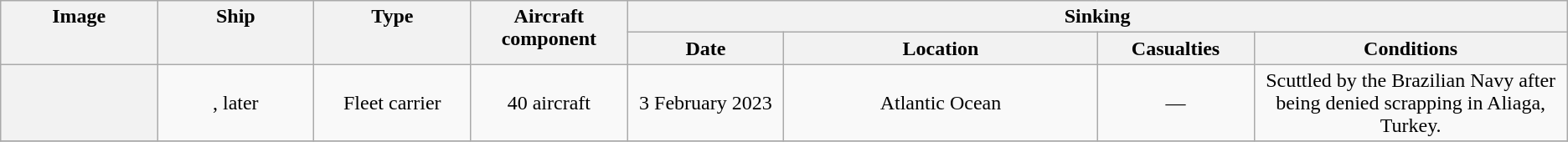<table class="wikitable plainrowheaders" style="text-align: center;">
<tr valign="top">
<th scope="col" style="width:10%;" rowspan="2">Image</th>
<th scope="col" style="width:10%;" rowspan="2">Ship</th>
<th scope="col" style="width:10%;" rowspan="2">Type</th>
<th scope="col" style="width:10%;" rowspan="2">Aircraft component</th>
<th scope="col" style="width:60%;" colspan="4">Sinking</th>
</tr>
<tr valign="top">
<th scope="col" style="width:10%;">Date</th>
<th scope="col" style="width:20%;">Location</th>
<th scope="col" style="width:10%;">Casualties</th>
<th scope="col" style="width:30%;">Conditions</th>
</tr>
<tr>
<th scope="row"></th>
<td>, later </td>
<td>Fleet carrier</td>
<td>40 aircraft</td>
<td>3 February 2023</td>
<td>Atlantic Ocean</td>
<td>—</td>
<td>Scuttled by the Brazilian Navy after being denied scrapping in Aliaga, Turkey.</td>
</tr>
<tr>
</tr>
</table>
